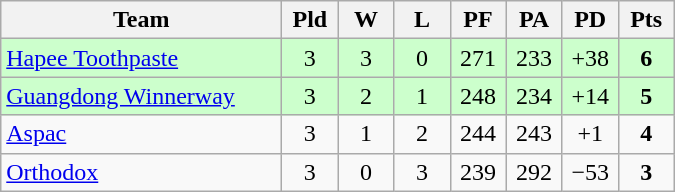<table class=wikitable style="text-align:center">
<tr>
<th width=180>Team</th>
<th width=30>Pld</th>
<th width=30>W</th>
<th width=30>L</th>
<th width=30>PF</th>
<th width=30>PA</th>
<th width=30>PD</th>
<th width=30>Pts</th>
</tr>
<tr bgcolor="#ccffcc">
<td align=left> <a href='#'>Hapee Toothpaste</a></td>
<td>3</td>
<td>3</td>
<td>0</td>
<td>271</td>
<td>233</td>
<td>+38</td>
<td><strong>6</strong></td>
</tr>
<tr bgcolor="#ccffcc">
<td align=left> <a href='#'>Guangdong Winnerway</a></td>
<td>3</td>
<td>2</td>
<td>1</td>
<td>248</td>
<td>234</td>
<td>+14</td>
<td><strong>5</strong></td>
</tr>
<tr>
<td align=left> <a href='#'>Aspac</a></td>
<td>3</td>
<td>1</td>
<td>2</td>
<td>244</td>
<td>243</td>
<td>+1</td>
<td><strong>4</strong></td>
</tr>
<tr>
<td align=left> <a href='#'>Orthodox</a></td>
<td>3</td>
<td>0</td>
<td>3</td>
<td>239</td>
<td>292</td>
<td>−53</td>
<td><strong>3</strong></td>
</tr>
</table>
